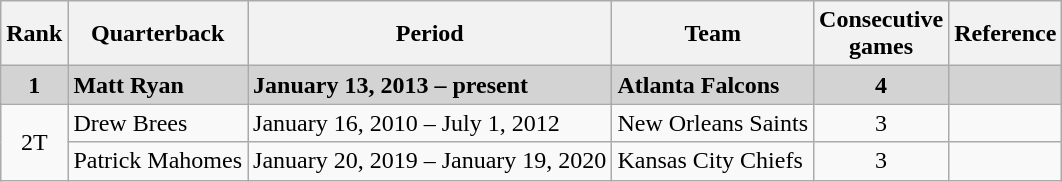<table class="wikitable">
<tr>
<th>Rank</th>
<th>Quarterback</th>
<th>Period</th>
<th>Team</th>
<th>Consecutive<br>games</th>
<th>Reference</th>
</tr>
<tr bgcolor="lightgray" style="font-weight:bold">
<td style="text-align:center;" rowspan="1">1</td>
<td>Matt Ryan</td>
<td>January 13, 2013 – present</td>
<td>Atlanta Falcons</td>
<td style="text-align:center;">4</td>
<td style="text-align:center;"></td>
</tr>
<tr>
<td style="text-align:center;" rowspan="2">2T</td>
<td>Drew Brees</td>
<td>January 16, 2010 – July 1, 2012</td>
<td>New Orleans Saints</td>
<td style="text-align:center;">3</td>
<td style="text-align:center;"></td>
</tr>
<tr>
<td>Patrick Mahomes</td>
<td>January 20, 2019 – January 19, 2020</td>
<td>Kansas City Chiefs</td>
<td style="text-align:center;">3</td>
<td style="text-align:center;"></td>
</tr>
</table>
